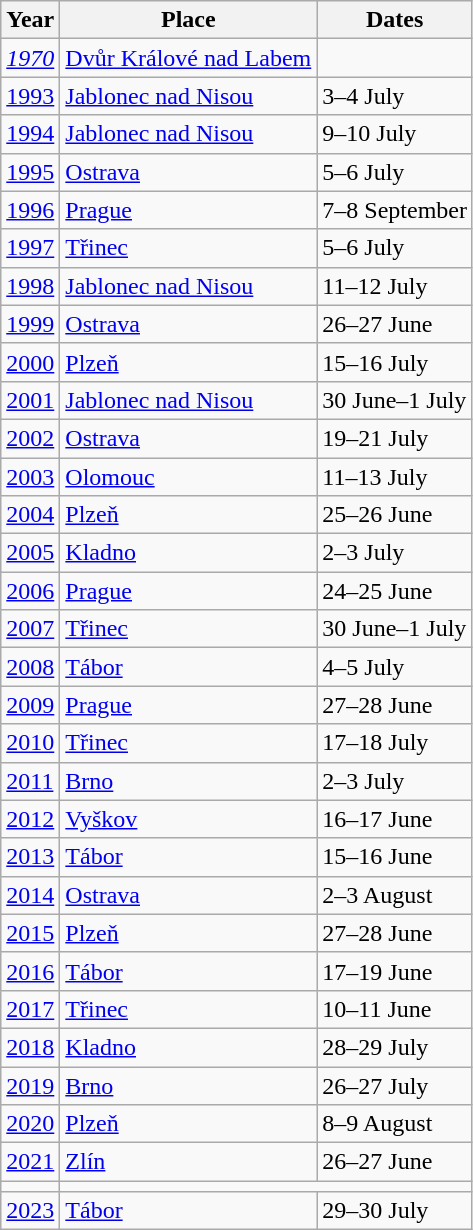<table class="wikitable sortable">
<tr>
<th>Year</th>
<th>Place</th>
<th>Dates</th>
</tr>
<tr>
<td><em><a href='#'>1970</a></em></td>
<td><a href='#'>Dvůr Králové nad Labem</a></td>
<td></td>
</tr>
<tr>
<td><a href='#'>1993</a></td>
<td><a href='#'>Jablonec nad Nisou</a></td>
<td>3–4 July</td>
</tr>
<tr>
<td><a href='#'>1994</a></td>
<td><a href='#'>Jablonec nad Nisou</a></td>
<td>9–10 July</td>
</tr>
<tr>
<td><a href='#'>1995</a></td>
<td><a href='#'>Ostrava</a></td>
<td>5–6 July</td>
</tr>
<tr>
<td><a href='#'>1996</a></td>
<td><a href='#'>Prague</a></td>
<td>7–8 September</td>
</tr>
<tr>
<td><a href='#'>1997</a></td>
<td><a href='#'>Třinec</a></td>
<td>5–6 July</td>
</tr>
<tr>
<td><a href='#'>1998</a></td>
<td><a href='#'>Jablonec nad Nisou</a></td>
<td>11–12 July</td>
</tr>
<tr>
<td><a href='#'>1999</a></td>
<td><a href='#'>Ostrava</a></td>
<td>26–27 June</td>
</tr>
<tr>
<td><a href='#'>2000</a></td>
<td><a href='#'>Plzeň</a></td>
<td>15–16 July</td>
</tr>
<tr>
<td><a href='#'>2001</a></td>
<td><a href='#'>Jablonec nad Nisou</a></td>
<td>30 June–1 July</td>
</tr>
<tr>
<td><a href='#'>2002</a></td>
<td><a href='#'>Ostrava</a></td>
<td>19–21 July</td>
</tr>
<tr>
<td><a href='#'>2003</a></td>
<td><a href='#'>Olomouc</a></td>
<td>11–13 July</td>
</tr>
<tr>
<td><a href='#'>2004</a></td>
<td><a href='#'>Plzeň</a></td>
<td>25–26 June</td>
</tr>
<tr>
<td><a href='#'>2005</a></td>
<td><a href='#'>Kladno</a></td>
<td>2–3 July</td>
</tr>
<tr>
<td><a href='#'>2006</a></td>
<td><a href='#'>Prague</a></td>
<td>24–25 June</td>
</tr>
<tr>
<td><a href='#'>2007</a></td>
<td><a href='#'>Třinec</a></td>
<td>30 June–1 July</td>
</tr>
<tr>
<td><a href='#'>2008</a></td>
<td><a href='#'>Tábor</a></td>
<td>4–5 July</td>
</tr>
<tr>
<td><a href='#'>2009</a></td>
<td><a href='#'>Prague</a></td>
<td>27–28 June</td>
</tr>
<tr>
<td><a href='#'>2010</a></td>
<td><a href='#'>Třinec</a></td>
<td>17–18 July</td>
</tr>
<tr>
<td><a href='#'>2011</a></td>
<td><a href='#'>Brno</a></td>
<td>2–3 July</td>
</tr>
<tr>
<td><a href='#'>2012</a></td>
<td><a href='#'>Vyškov</a></td>
<td>16–17 June</td>
</tr>
<tr>
<td><a href='#'>2013</a></td>
<td><a href='#'>Tábor</a></td>
<td>15–16 June</td>
</tr>
<tr>
<td><a href='#'>2014</a></td>
<td><a href='#'>Ostrava</a></td>
<td>2–3 August</td>
</tr>
<tr>
<td><a href='#'>2015</a></td>
<td><a href='#'>Plzeň</a></td>
<td>27–28 June</td>
</tr>
<tr>
<td><a href='#'>2016</a></td>
<td><a href='#'>Tábor</a></td>
<td>17–19 June</td>
</tr>
<tr>
<td><a href='#'>2017</a></td>
<td><a href='#'>Třinec</a></td>
<td>10–11 June</td>
</tr>
<tr>
<td><a href='#'>2018</a></td>
<td><a href='#'>Kladno</a></td>
<td>28–29 July</td>
</tr>
<tr>
<td><a href='#'>2019</a></td>
<td><a href='#'>Brno</a></td>
<td>26–27 July</td>
</tr>
<tr>
<td><a href='#'>2020</a></td>
<td><a href='#'>Plzeň</a></td>
<td>8–9 August</td>
</tr>
<tr>
<td><a href='#'>2021</a></td>
<td><a href='#'>Zlín</a></td>
<td>26–27 June</td>
</tr>
<tr>
<td></td>
</tr>
<tr>
<td><a href='#'>2023</a></td>
<td><a href='#'>Tábor</a></td>
<td>29–30 July</td>
</tr>
</table>
